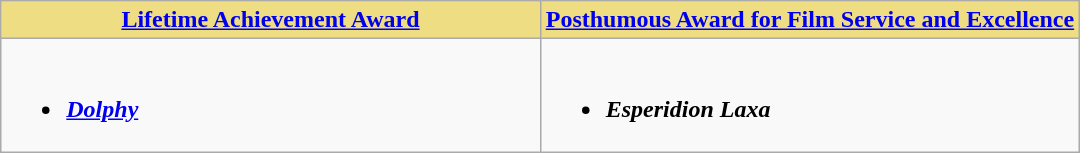<table class=wikitable>
<tr>
<th style="background:#EEDD82; width:50%"><a href='#'>Lifetime Achievement Award</a></th>
<th style="background:#EEDD82; width:50%"><a href='#'>Posthumous Award for Film Service and Excellence</a></th>
</tr>
<tr>
<td valign="top"><br><ul><li><strong><em><a href='#'>Dolphy</a></em></strong></li></ul></td>
<td valign="top"><br><ul><li><strong><em>Esperidion Laxa</em></strong></li></ul></td>
</tr>
</table>
